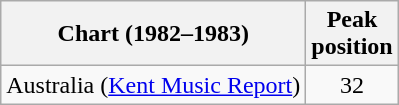<table class="wikitable">
<tr>
<th>Chart (1982–1983)</th>
<th>Peak<br>position</th>
</tr>
<tr>
<td>Australia (<a href='#'>Kent Music Report</a>)</td>
<td style="text-align:center;">32</td>
</tr>
</table>
